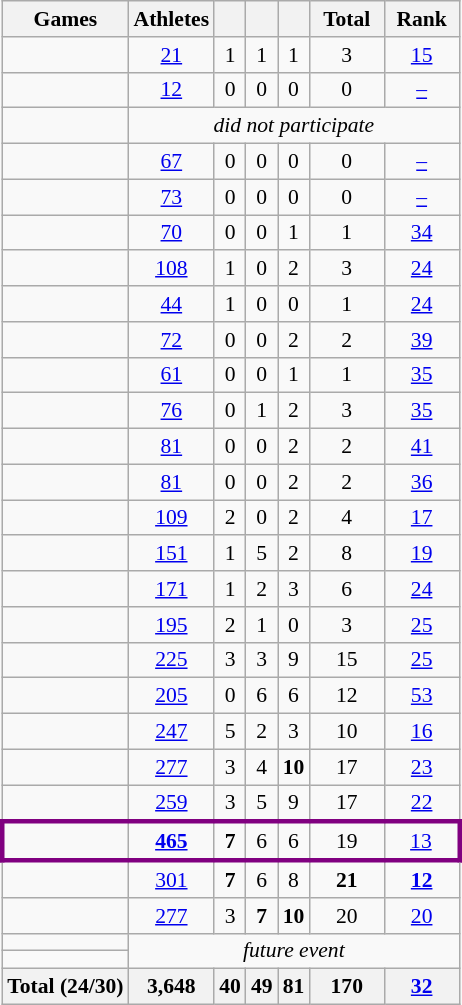<table class="wikitable sortable" style="text-align:center; font-size:90%">
<tr>
<th>Games</th>
<th>Athletes</th>
<th width:3em; font-weight:bold;"></th>
<th width:3em; font-weight:bold;"></th>
<th width:3em; font-weight:bold;"></th>
<th style="width:3em; font-weight:bold;">Total</th>
<th style="width:3em; font-weight:bold;">Rank</th>
</tr>
<tr>
<td align=left> </td>
<td><a href='#'>21</a></td>
<td>1</td>
<td>1</td>
<td>1</td>
<td>3</td>
<td><a href='#'>15</a></td>
</tr>
<tr>
<td align=left> </td>
<td><a href='#'>12</a></td>
<td>0</td>
<td>0</td>
<td>0</td>
<td>0</td>
<td><a href='#'>–</a></td>
</tr>
<tr>
<td align=left> </td>
<td colspan=6><em>did not participate</em></td>
</tr>
<tr>
<td align=left> </td>
<td><a href='#'>67</a></td>
<td>0</td>
<td>0</td>
<td>0</td>
<td>0</td>
<td><a href='#'>–</a></td>
</tr>
<tr>
<td align=left> </td>
<td><a href='#'>73</a></td>
<td>0</td>
<td>0</td>
<td>0</td>
<td>0</td>
<td><a href='#'>–</a></td>
</tr>
<tr>
<td align=left> </td>
<td><a href='#'>70</a></td>
<td>0</td>
<td>0</td>
<td>1</td>
<td>1</td>
<td><a href='#'>34</a></td>
</tr>
<tr>
<td align=left> </td>
<td><a href='#'>108</a></td>
<td>1</td>
<td>0</td>
<td>2</td>
<td>3</td>
<td><a href='#'>24</a></td>
</tr>
<tr>
<td align=left> </td>
<td><a href='#'>44</a></td>
<td>1</td>
<td>0</td>
<td>0</td>
<td>1</td>
<td><a href='#'>24</a></td>
</tr>
<tr>
<td align=left> </td>
<td><a href='#'>72</a></td>
<td>0</td>
<td>0</td>
<td>2</td>
<td>2</td>
<td><a href='#'>39</a></td>
</tr>
<tr>
<td align=left> </td>
<td><a href='#'>61</a></td>
<td>0</td>
<td>0</td>
<td>1</td>
<td>1</td>
<td><a href='#'>35</a></td>
</tr>
<tr>
<td align=left> </td>
<td><a href='#'>76</a></td>
<td>0</td>
<td>1</td>
<td>2</td>
<td>3</td>
<td><a href='#'>35</a></td>
</tr>
<tr>
<td align=left> </td>
<td><a href='#'>81</a></td>
<td>0</td>
<td>0</td>
<td>2</td>
<td>2</td>
<td><a href='#'>41</a></td>
</tr>
<tr>
<td align=left> </td>
<td><a href='#'>81</a></td>
<td>0</td>
<td>0</td>
<td>2</td>
<td>2</td>
<td><a href='#'>36</a></td>
</tr>
<tr>
<td align=left> </td>
<td><a href='#'>109</a></td>
<td>2</td>
<td>0</td>
<td>2</td>
<td>4</td>
<td><a href='#'>17</a></td>
</tr>
<tr>
<td align=left> </td>
<td><a href='#'>151</a></td>
<td>1</td>
<td>5</td>
<td>2</td>
<td>8</td>
<td><a href='#'>19</a></td>
</tr>
<tr>
<td align=left> </td>
<td><a href='#'>171</a></td>
<td>1</td>
<td>2</td>
<td>3</td>
<td>6</td>
<td><a href='#'>24</a></td>
</tr>
<tr>
<td align=left> </td>
<td><a href='#'>195</a></td>
<td>2</td>
<td>1</td>
<td>0</td>
<td>3</td>
<td><a href='#'>25</a></td>
</tr>
<tr>
<td align=left> </td>
<td><a href='#'>225</a></td>
<td>3</td>
<td>3</td>
<td>9</td>
<td>15</td>
<td><a href='#'>25</a></td>
</tr>
<tr>
<td align=left> </td>
<td><a href='#'>205</a></td>
<td>0</td>
<td>6</td>
<td>6</td>
<td>12</td>
<td><a href='#'>53</a></td>
</tr>
<tr>
<td align=left> </td>
<td><a href='#'>247</a></td>
<td>5</td>
<td>2</td>
<td>3</td>
<td>10</td>
<td><a href='#'>16</a></td>
</tr>
<tr>
<td align=left> </td>
<td><a href='#'>277</a></td>
<td>3</td>
<td>4</td>
<td><strong>10</strong></td>
<td>17</td>
<td><a href='#'>23</a></td>
</tr>
<tr>
<td align=left> </td>
<td><a href='#'>259</a></td>
<td>3</td>
<td>5</td>
<td>9</td>
<td>17</td>
<td><a href='#'>22</a></td>
</tr>
<tr style="border: 3px solid purple">
<td align=left></td>
<td><strong><a href='#'>465</a></strong></td>
<td><strong>7</strong></td>
<td>6</td>
<td>6</td>
<td>19</td>
<td><a href='#'>13</a></td>
</tr>
<tr>
<td align=left> </td>
<td><a href='#'>301</a></td>
<td><strong>7</strong></td>
<td>6</td>
<td>8</td>
<td><strong>21</strong></td>
<td><a href='#'><strong>12</strong></a></td>
</tr>
<tr>
<td align=left> </td>
<td><a href='#'>277</a></td>
<td>3</td>
<td><strong>7</strong></td>
<td><strong>10</strong></td>
<td>20</td>
<td><a href='#'>20</a></td>
</tr>
<tr>
<td align=left> </td>
<td colspan=6; rowspan=2><em>future event</em></td>
</tr>
<tr>
<td align=left> </td>
</tr>
<tr>
<th colspan=1>Total (24/30)</th>
<th>3,648</th>
<th>40</th>
<th>49</th>
<th>81</th>
<th>170</th>
<th><a href='#'>32</a></th>
</tr>
</table>
